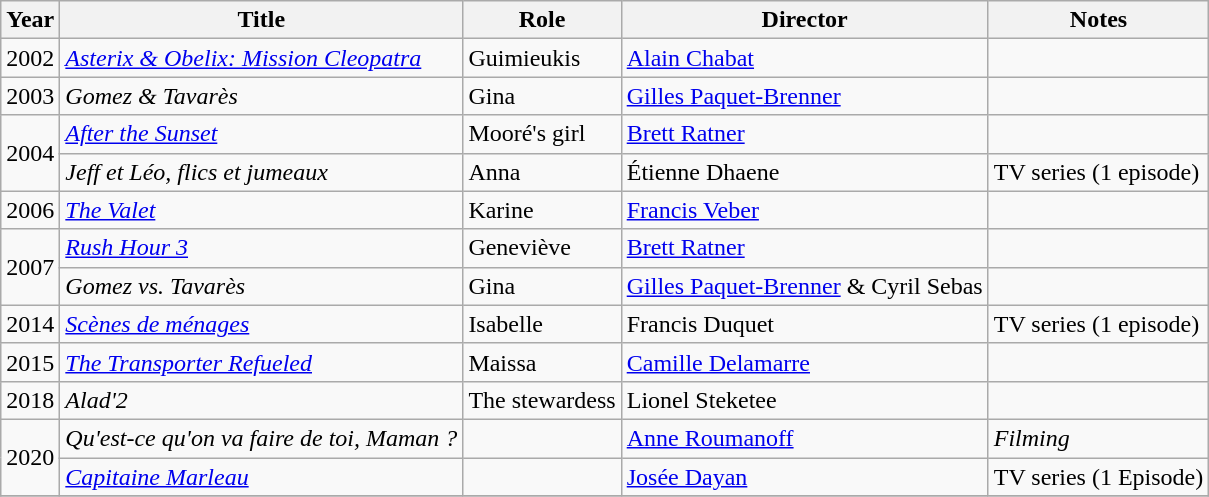<table class="wikitable">
<tr>
<th>Year</th>
<th>Title</th>
<th>Role</th>
<th>Director</th>
<th>Notes</th>
</tr>
<tr>
<td>2002</td>
<td><em><a href='#'>Asterix & Obelix: Mission Cleopatra</a></em></td>
<td>Guimieukis</td>
<td><a href='#'>Alain Chabat</a></td>
<td></td>
</tr>
<tr>
<td>2003</td>
<td><em>Gomez & Tavarès</em></td>
<td>Gina</td>
<td><a href='#'>Gilles Paquet-Brenner</a></td>
<td></td>
</tr>
<tr>
<td rowspan=2>2004</td>
<td><em><a href='#'>After the Sunset</a></em></td>
<td>Mooré's girl</td>
<td><a href='#'>Brett Ratner</a></td>
<td></td>
</tr>
<tr>
<td><em>Jeff et Léo, flics et jumeaux</em></td>
<td>Anna</td>
<td>Étienne Dhaene</td>
<td>TV series (1 episode)</td>
</tr>
<tr>
<td>2006</td>
<td><em><a href='#'>The Valet</a></em></td>
<td>Karine</td>
<td><a href='#'>Francis Veber</a></td>
<td></td>
</tr>
<tr>
<td rowspan=2>2007</td>
<td><em><a href='#'>Rush Hour 3</a></em></td>
<td>Geneviève</td>
<td><a href='#'>Brett Ratner</a></td>
<td></td>
</tr>
<tr>
<td><em>Gomez vs. Tavarès</em></td>
<td>Gina</td>
<td><a href='#'>Gilles Paquet-Brenner</a> & Cyril Sebas</td>
<td></td>
</tr>
<tr>
<td>2014</td>
<td><em><a href='#'>Scènes de ménages</a></em></td>
<td>Isabelle</td>
<td>Francis Duquet</td>
<td>TV series (1 episode)</td>
</tr>
<tr>
<td>2015</td>
<td><em><a href='#'>The Transporter Refueled</a></em></td>
<td>Maissa</td>
<td><a href='#'>Camille Delamarre</a></td>
<td></td>
</tr>
<tr>
<td>2018</td>
<td><em>Alad'2</em></td>
<td>The stewardess</td>
<td>Lionel Steketee</td>
<td></td>
</tr>
<tr>
<td rowspan=2>2020</td>
<td><em>Qu'est-ce qu'on va faire de toi, Maman ?</em></td>
<td></td>
<td><a href='#'>Anne Roumanoff</a></td>
<td><em>Filming</em></td>
</tr>
<tr>
<td><em><a href='#'>Capitaine Marleau</a></em></td>
<td></td>
<td><a href='#'>Josée Dayan</a></td>
<td>TV series (1 Episode)</td>
</tr>
<tr>
</tr>
</table>
